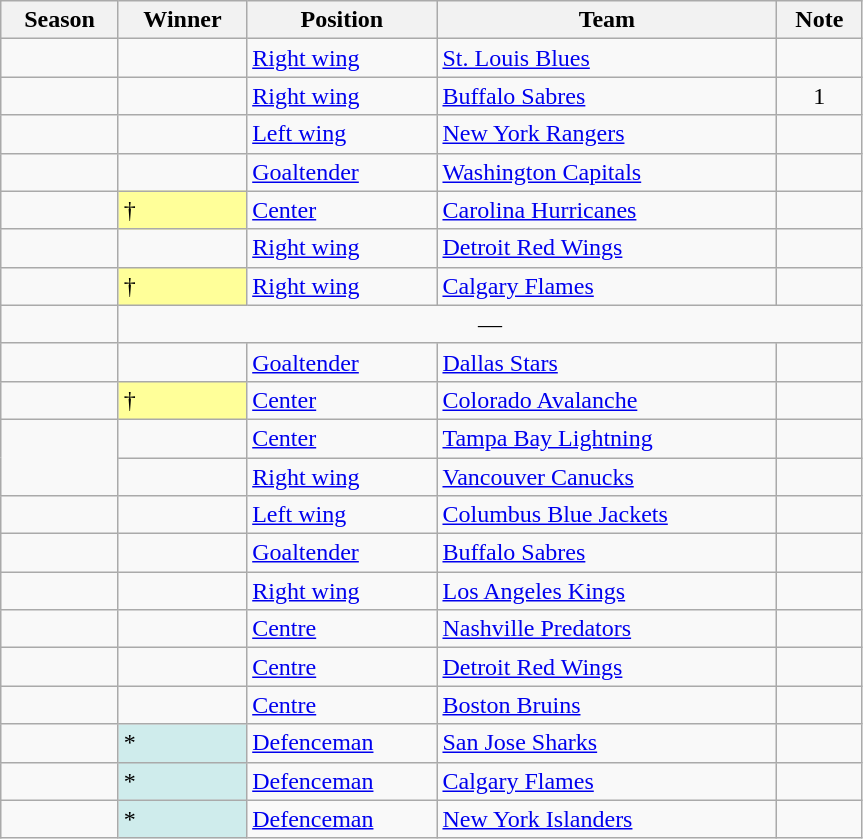<table class="wikitable sortable" width=575px>
<tr>
<th>Season</th>
<th>Winner</th>
<th>Position</th>
<th>Team</th>
<th class="unsortable">Note</th>
</tr>
<tr>
<td></td>
<td></td>
<td><a href='#'>Right wing</a></td>
<td><a href='#'>St. Louis Blues</a></td>
<td align="center"></td>
</tr>
<tr>
<td></td>
<td></td>
<td><a href='#'>Right wing</a></td>
<td><a href='#'>Buffalo Sabres</a></td>
<td align="center">1</td>
</tr>
<tr>
<td></td>
<td></td>
<td><a href='#'>Left wing</a></td>
<td><a href='#'>New York Rangers</a></td>
<td align="center"></td>
</tr>
<tr>
<td></td>
<td></td>
<td><a href='#'>Goaltender</a></td>
<td><a href='#'>Washington Capitals</a></td>
<td align="center"></td>
</tr>
<tr>
<td></td>
<td bgcolor="#FFFF99">†</td>
<td><a href='#'>Center</a></td>
<td><a href='#'>Carolina Hurricanes</a></td>
<td align="center"></td>
</tr>
<tr>
<td></td>
<td></td>
<td><a href='#'>Right wing</a></td>
<td><a href='#'>Detroit Red Wings</a></td>
<td align="center"></td>
</tr>
<tr>
<td></td>
<td bgcolor="#FFFF99">†</td>
<td><a href='#'>Right wing</a></td>
<td><a href='#'>Calgary Flames</a></td>
<td align="center"></td>
</tr>
<tr>
<td></td>
<td colspan=5 align="center">—</td>
</tr>
<tr>
<td></td>
<td></td>
<td><a href='#'>Goaltender</a></td>
<td><a href='#'>Dallas Stars</a></td>
<td align="center"></td>
</tr>
<tr>
<td></td>
<td bgcolor="#FFFF99">†</td>
<td><a href='#'>Center</a></td>
<td><a href='#'>Colorado Avalanche</a></td>
<td align="center"></td>
</tr>
<tr>
<td rowspan=2></td>
<td></td>
<td><a href='#'>Center</a></td>
<td><a href='#'>Tampa Bay Lightning</a></td>
<td align="center"></td>
</tr>
<tr>
<td></td>
<td><a href='#'>Right wing</a></td>
<td><a href='#'>Vancouver Canucks</a></td>
<td align="center"></td>
</tr>
<tr>
<td></td>
<td></td>
<td><a href='#'>Left wing</a></td>
<td><a href='#'>Columbus Blue Jackets</a></td>
<td align="center"></td>
</tr>
<tr>
<td></td>
<td></td>
<td><a href='#'>Goaltender</a></td>
<td><a href='#'>Buffalo Sabres</a></td>
<td align="center"></td>
</tr>
<tr>
<td></td>
<td></td>
<td><a href='#'>Right wing</a></td>
<td><a href='#'>Los Angeles Kings</a></td>
<td align="center"></td>
</tr>
<tr>
<td></td>
<td></td>
<td><a href='#'>Centre</a></td>
<td><a href='#'>Nashville Predators</a></td>
<td align="center"></td>
</tr>
<tr>
<td></td>
<td></td>
<td><a href='#'>Centre</a></td>
<td><a href='#'>Detroit Red Wings</a></td>
<td align="center"></td>
</tr>
<tr>
<td></td>
<td></td>
<td><a href='#'>Centre</a></td>
<td><a href='#'>Boston Bruins</a></td>
<td align="center"></td>
</tr>
<tr>
<td></td>
<td bgcolor="#CFECEC">*</td>
<td><a href='#'>Defenceman</a></td>
<td><a href='#'>San Jose Sharks</a></td>
<td align="center"></td>
</tr>
<tr>
<td></td>
<td bgcolor="#CFECEC">*</td>
<td><a href='#'>Defenceman</a></td>
<td><a href='#'>Calgary Flames</a></td>
<td align="center"></td>
</tr>
<tr>
<td></td>
<td bgcolor="#CFECEC">*</td>
<td><a href='#'>Defenceman</a></td>
<td><a href='#'>New York Islanders</a></td>
<td align="center"></td>
</tr>
</table>
